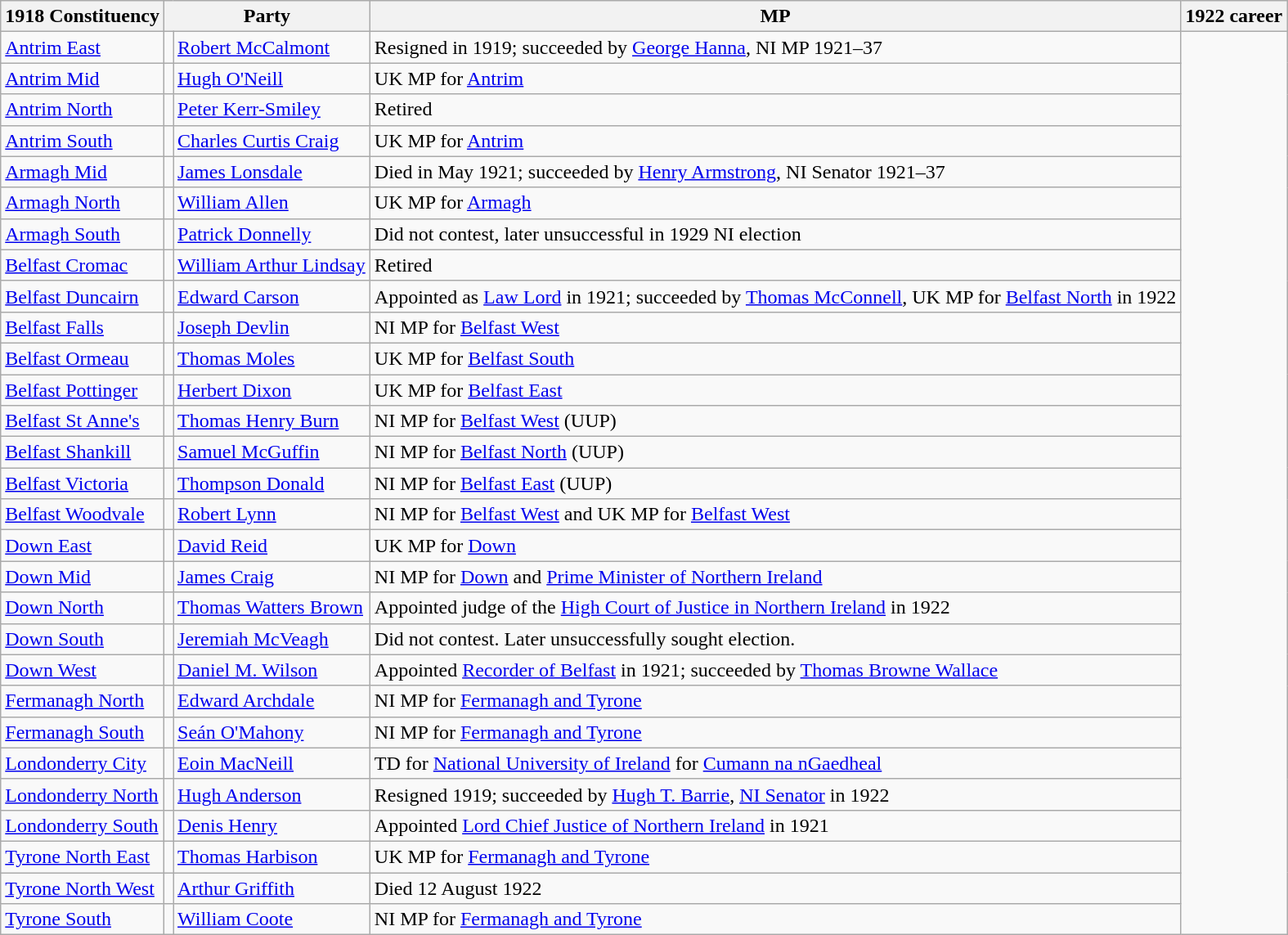<table class=wikitable>
<tr>
<th>1918 Constituency</th>
<th colspan=2>Party</th>
<th>MP</th>
<th>1922 career</th>
</tr>
<tr>
<td><a href='#'>Antrim East</a></td>
<td></td>
<td><a href='#'>Robert McCalmont</a></td>
<td>Resigned in 1919; succeeded by <a href='#'>George Hanna</a>, NI MP 1921–37</td>
</tr>
<tr>
<td><a href='#'>Antrim Mid</a></td>
<td></td>
<td><a href='#'>Hugh O'Neill</a></td>
<td>UK MP for <a href='#'>Antrim</a></td>
</tr>
<tr>
<td><a href='#'>Antrim North</a></td>
<td></td>
<td><a href='#'>Peter Kerr-Smiley</a></td>
<td>Retired</td>
</tr>
<tr>
<td><a href='#'>Antrim South</a></td>
<td></td>
<td><a href='#'>Charles Curtis Craig</a></td>
<td>UK MP for <a href='#'>Antrim</a></td>
</tr>
<tr>
<td><a href='#'>Armagh Mid</a></td>
<td></td>
<td><a href='#'>James Lonsdale</a></td>
<td>Died in May 1921; succeeded by <a href='#'>Henry Armstrong</a>, NI Senator 1921–37</td>
</tr>
<tr>
<td><a href='#'>Armagh North</a></td>
<td></td>
<td><a href='#'>William Allen</a></td>
<td>UK MP for <a href='#'>Armagh</a></td>
</tr>
<tr>
<td><a href='#'>Armagh South</a></td>
<td></td>
<td><a href='#'>Patrick Donnelly</a></td>
<td>Did not contest, later unsuccessful in 1929 NI election</td>
</tr>
<tr>
<td><a href='#'>Belfast Cromac</a></td>
<td></td>
<td><a href='#'>William Arthur Lindsay</a></td>
<td>Retired</td>
</tr>
<tr>
<td><a href='#'>Belfast Duncairn</a></td>
<td></td>
<td><a href='#'>Edward Carson</a></td>
<td>Appointed as <a href='#'>Law Lord</a> in 1921; succeeded by <a href='#'>Thomas McConnell</a>, UK MP for <a href='#'>Belfast North</a> in 1922</td>
</tr>
<tr>
<td><a href='#'>Belfast Falls</a></td>
<td></td>
<td><a href='#'>Joseph Devlin</a></td>
<td>NI MP for <a href='#'>Belfast West</a></td>
</tr>
<tr>
<td><a href='#'>Belfast Ormeau</a></td>
<td></td>
<td><a href='#'>Thomas Moles</a></td>
<td>UK MP for <a href='#'>Belfast South</a></td>
</tr>
<tr>
<td><a href='#'>Belfast Pottinger</a></td>
<td></td>
<td><a href='#'>Herbert Dixon</a></td>
<td>UK MP for <a href='#'>Belfast East</a></td>
</tr>
<tr>
<td><a href='#'>Belfast St Anne's</a></td>
<td></td>
<td><a href='#'>Thomas Henry Burn</a></td>
<td>NI MP for <a href='#'>Belfast West</a> (UUP)</td>
</tr>
<tr>
<td><a href='#'>Belfast Shankill</a></td>
<td></td>
<td><a href='#'>Samuel McGuffin</a></td>
<td>NI MP for <a href='#'>Belfast North</a> (UUP)</td>
</tr>
<tr>
<td><a href='#'>Belfast Victoria</a></td>
<td></td>
<td><a href='#'>Thompson Donald</a></td>
<td>NI MP for <a href='#'>Belfast East</a> (UUP)</td>
</tr>
<tr>
<td><a href='#'>Belfast Woodvale</a></td>
<td></td>
<td><a href='#'>Robert Lynn</a></td>
<td>NI MP for <a href='#'>Belfast West</a> and UK MP for <a href='#'>Belfast West</a></td>
</tr>
<tr>
<td><a href='#'>Down East</a></td>
<td></td>
<td><a href='#'>David Reid</a></td>
<td>UK MP for <a href='#'>Down</a></td>
</tr>
<tr>
<td><a href='#'>Down Mid</a></td>
<td></td>
<td><a href='#'>James Craig</a></td>
<td>NI MP for <a href='#'>Down</a> and <a href='#'>Prime Minister of Northern Ireland</a></td>
</tr>
<tr>
<td><a href='#'>Down North</a></td>
<td></td>
<td><a href='#'>Thomas Watters Brown</a></td>
<td>Appointed judge of the <a href='#'>High Court of Justice in Northern Ireland</a> in 1922</td>
</tr>
<tr>
<td><a href='#'>Down South</a></td>
<td></td>
<td><a href='#'>Jeremiah McVeagh</a></td>
<td>Did not contest. Later unsuccessfully sought election.</td>
</tr>
<tr>
<td><a href='#'>Down West</a></td>
<td></td>
<td><a href='#'>Daniel M. Wilson</a></td>
<td>Appointed <a href='#'>Recorder of Belfast</a> in 1921; succeeded by <a href='#'>Thomas Browne Wallace</a></td>
</tr>
<tr>
<td><a href='#'>Fermanagh North</a></td>
<td></td>
<td><a href='#'>Edward Archdale</a></td>
<td>NI MP for <a href='#'>Fermanagh and Tyrone</a></td>
</tr>
<tr>
<td><a href='#'>Fermanagh South</a></td>
<td></td>
<td><a href='#'>Seán O'Mahony</a></td>
<td>NI MP for <a href='#'>Fermanagh and Tyrone</a></td>
</tr>
<tr>
<td><a href='#'>Londonderry City</a></td>
<td></td>
<td><a href='#'>Eoin MacNeill</a></td>
<td>TD for <a href='#'>National University of Ireland</a> for <a href='#'>Cumann na nGaedheal</a></td>
</tr>
<tr>
<td><a href='#'>Londonderry North</a></td>
<td></td>
<td><a href='#'>Hugh Anderson</a></td>
<td>Resigned 1919; succeeded by <a href='#'>Hugh T. Barrie</a>, <a href='#'>NI Senator</a> in 1922</td>
</tr>
<tr>
<td><a href='#'>Londonderry South</a></td>
<td></td>
<td><a href='#'>Denis Henry</a></td>
<td>Appointed <a href='#'>Lord Chief Justice of Northern Ireland</a> in 1921</td>
</tr>
<tr>
<td><a href='#'>Tyrone North East</a></td>
<td></td>
<td><a href='#'>Thomas Harbison</a></td>
<td>UK MP for <a href='#'>Fermanagh and Tyrone</a></td>
</tr>
<tr>
<td><a href='#'>Tyrone North West</a></td>
<td></td>
<td><a href='#'>Arthur Griffith</a></td>
<td>Died 12 August 1922</td>
</tr>
<tr>
<td><a href='#'>Tyrone South</a></td>
<td></td>
<td><a href='#'>William Coote</a></td>
<td>NI MP for <a href='#'>Fermanagh and Tyrone</a></td>
</tr>
</table>
